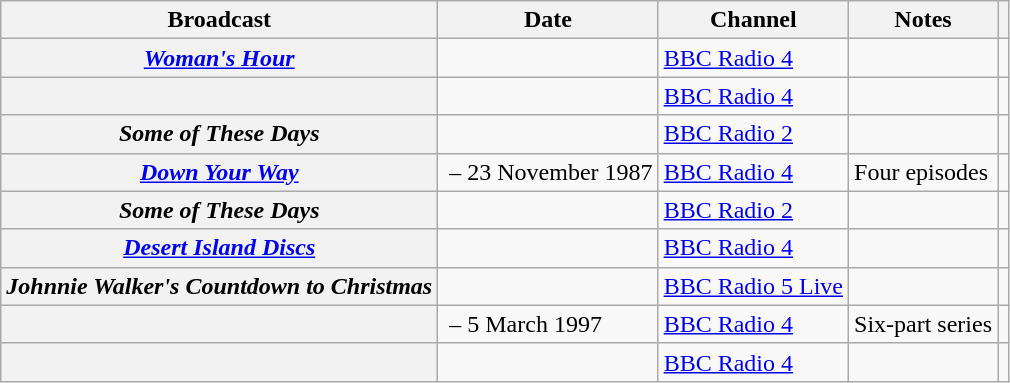<table class="wikitable plainrowheaders sortable" style="margin-right: 0;">
<tr>
<th scope="col">Broadcast</th>
<th scope="col">Date</th>
<th scope="col">Channel</th>
<th scope="col" class="unsortable">Notes</th>
<th scope="col" class="unsortable"></th>
</tr>
<tr>
<th scope="row"><em><a href='#'>Woman's Hour</a></em></th>
<td></td>
<td><a href='#'>BBC Radio 4</a></td>
<td></td>
<td style="text-align: center;"></td>
</tr>
<tr>
<th scope="row"></th>
<td></td>
<td><a href='#'>BBC Radio 4</a></td>
<td></td>
<td style="text-align: center;"></td>
</tr>
<tr>
<th scope="row"><em>Some of These Days</em></th>
<td></td>
<td><a href='#'>BBC Radio 2</a></td>
<td></td>
<td style="text-align: center;"></td>
</tr>
<tr>
<th scope="row"><em><a href='#'>Down Your Way</a></em></th>
<td> – 23 November 1987</td>
<td><a href='#'>BBC Radio 4</a></td>
<td>Four episodes</td>
<td style="text-align: center;"></td>
</tr>
<tr>
<th scope="row"><em>Some of These Days</em></th>
<td></td>
<td><a href='#'>BBC Radio 2</a></td>
<td></td>
<td style="text-align: center;"></td>
</tr>
<tr>
<th scope="row"><em><a href='#'>Desert Island Discs</a></em></th>
<td></td>
<td><a href='#'>BBC Radio 4</a></td>
<td></td>
<td style="text-align: center;"></td>
</tr>
<tr>
<th scope="row"><em>Johnnie Walker's Countdown to Christmas</em></th>
<td></td>
<td><a href='#'>BBC Radio 5 Live</a></td>
<td></td>
<td style="text-align: center;"></td>
</tr>
<tr>
<th scope="row"></th>
<td> – 5 March 1997</td>
<td><a href='#'>BBC Radio 4</a></td>
<td>Six-part series</td>
<td style="text-align: center;"></td>
</tr>
<tr>
<th scope="row"></th>
<td></td>
<td><a href='#'>BBC Radio 4</a></td>
<td></td>
<td style="text-align: center;"></td>
</tr>
</table>
